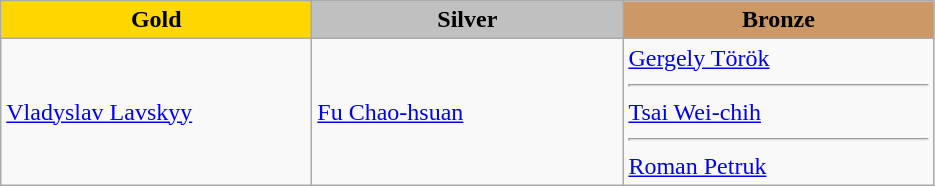<table class="wikitable" style="text-align:left">
<tr align="center">
<td width=200 bgcolor=gold><strong>Gold</strong></td>
<td width=200 bgcolor=silver><strong>Silver</strong></td>
<td width=200 bgcolor=CC9966><strong>Bronze</strong></td>
</tr>
<tr>
<td><a href='#'>Vladyslav Lavskyy</a><br></td>
<td><a href='#'>Fu Chao-hsuan</a><br></td>
<td><a href='#'>Gergely Török</a><br><hr><a href='#'>Tsai Wei-chih</a><br><hr><a href='#'>Roman Petruk</a><br></td>
</tr>
</table>
